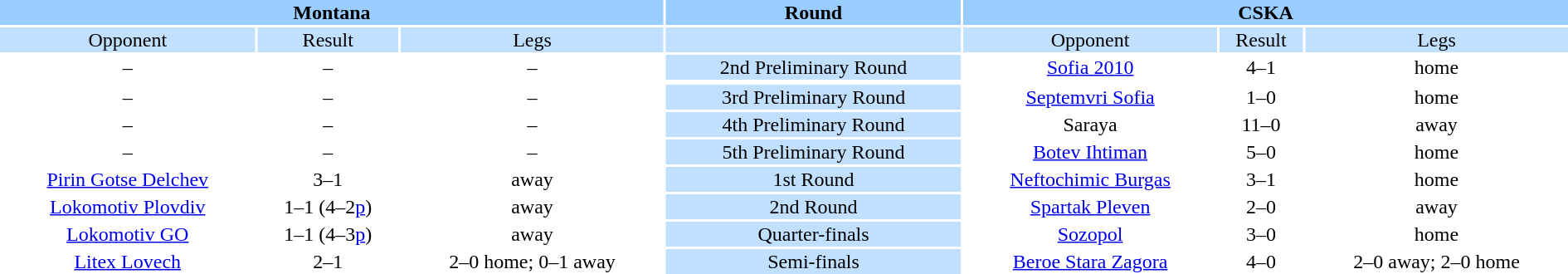<table width="100%" style="text-align:center">
<tr valign=top bgcolor=#99ccff>
<th colspan=3 style="width:1*">Montana</th>
<th><strong>Round</strong></th>
<th colspan=3 style="width:1*">CSKA</th>
</tr>
<tr valign=top bgcolor=#c1e0ff>
<td>Opponent</td>
<td>Result</td>
<td>Legs</td>
<td bgcolor=#c1e0ff></td>
<td>Opponent</td>
<td>Result</td>
<td>Legs</td>
</tr>
<tr>
<td>–</td>
<td>–</td>
<td>–</td>
<td bgcolor="#c1e0ff">2nd Preliminary Round</td>
<td><a href='#'>Sofia 2010</a></td>
<td>4–1</td>
<td>home</td>
</tr>
<tr>
</tr>
<tr>
<td>–</td>
<td>–</td>
<td>–</td>
<td bgcolor="#c1e0ff">3rd Preliminary Round</td>
<td><a href='#'>Septemvri Sofia</a></td>
<td>1–0</td>
<td>home</td>
</tr>
<tr>
<td>–</td>
<td>–</td>
<td>–</td>
<td bgcolor="#c1e0ff">4th Preliminary Round</td>
<td>Saraya</td>
<td>11–0</td>
<td>away</td>
</tr>
<tr>
<td>–</td>
<td>–</td>
<td>–</td>
<td bgcolor="#c1e0ff">5th Preliminary Round</td>
<td><a href='#'>Botev Ihtiman</a></td>
<td>5–0</td>
<td>home</td>
</tr>
<tr>
<td><a href='#'>Pirin Gotse Delchev</a></td>
<td>3–1</td>
<td>away</td>
<td bgcolor="#c1e0ff">1st Round</td>
<td><a href='#'>Neftochimic Burgas</a></td>
<td>3–1</td>
<td>home</td>
</tr>
<tr>
<td><a href='#'>Lokomotiv Plovdiv</a></td>
<td>1–1 (4–2<a href='#'>p</a>)</td>
<td>away</td>
<td bgcolor="#c1e0ff">2nd Round</td>
<td><a href='#'>Spartak Pleven</a></td>
<td>2–0</td>
<td>away</td>
</tr>
<tr>
<td><a href='#'>Lokomotiv GO</a></td>
<td>1–1 (4–3<a href='#'>p</a>)</td>
<td>away</td>
<td bgcolor="#c1e0ff">Quarter-finals</td>
<td><a href='#'>Sozopol</a></td>
<td>3–0</td>
<td>home</td>
</tr>
<tr>
<td><a href='#'>Litex Lovech</a></td>
<td>2–1</td>
<td>2–0 home; 0–1 away</td>
<td bgcolor="#c1e0ff">Semi-finals</td>
<td><a href='#'>Beroe Stara Zagora</a></td>
<td>4–0</td>
<td>2–0 away; 2–0 home</td>
</tr>
</table>
